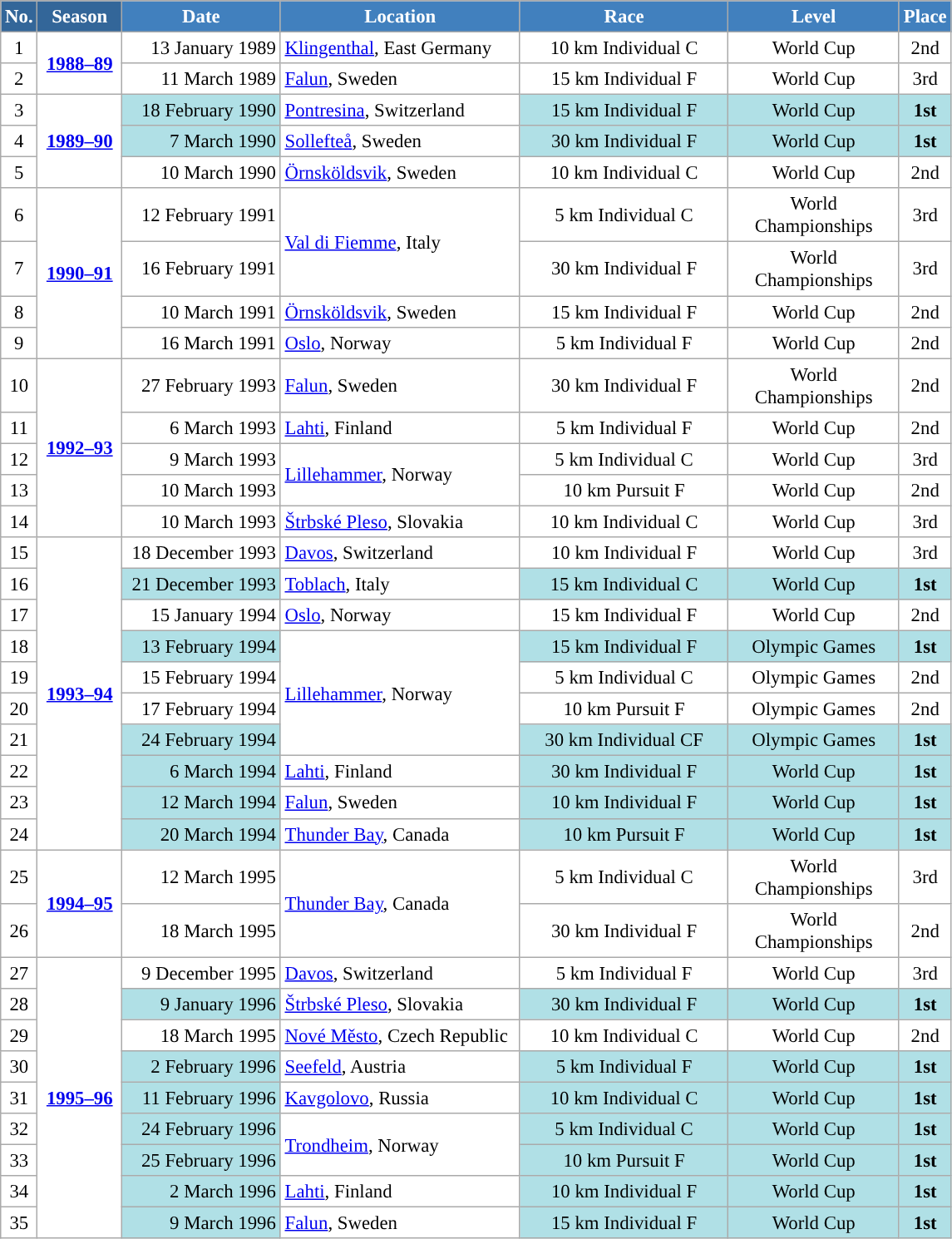<table class="wikitable sortable" style="font-size:95%; text-align:center; border:grey solid 1px; border-collapse:collapse; background:#ffffff;">
<tr style="background:#efefef;">
<th style="background-color:#369; color:white;">No.</th>
<th style="background-color:#369; color:white;">Season</th>
<th style="background-color:#4180be; color:white; width:120px;">Date</th>
<th style="background-color:#4180be; color:white; width:185px;">Location</th>
<th style="background-color:#4180be; color:white; width:160px;">Race</th>
<th style="background-color:#4180be; color:white; width:130px;">Level</th>
<th style="background-color:#4180be; color:white;">Place</th>
</tr>
<tr>
<td align=center>1</td>
<td rowspan=2 align=center><strong> <a href='#'>1988–89</a> </strong></td>
<td align=right>13 January 1989</td>
<td align=left> <a href='#'>Klingenthal</a>, East Germany</td>
<td>10 km Individual C</td>
<td>World Cup</td>
<td>2nd</td>
</tr>
<tr>
<td align=center>2</td>
<td align=right>11 March 1989</td>
<td align=left> <a href='#'>Falun</a>, Sweden</td>
<td>15 km Individual F</td>
<td>World Cup</td>
<td>3rd</td>
</tr>
<tr>
<td align=center>3</td>
<td rowspan=3 align=center><strong><a href='#'>1989–90</a></strong></td>
<td bgcolor="#BOEOE6" align=right>18 February 1990</td>
<td align=left> <a href='#'>Pontresina</a>, Switzerland</td>
<td bgcolor="#BOEOE6">15 km Individual F</td>
<td bgcolor="#BOEOE6">World Cup</td>
<td bgcolor="#BOEOE6"><strong>1st</strong></td>
</tr>
<tr>
<td align=center>4</td>
<td bgcolor="#BOEOE6" align=right>7 March 1990</td>
<td align=left> <a href='#'>Sollefteå</a>, Sweden</td>
<td bgcolor="#BOEOE6">30 km Individual F</td>
<td bgcolor="#BOEOE6">World Cup</td>
<td bgcolor="#BOEOE6"><strong>1st</strong></td>
</tr>
<tr>
<td align=center>5</td>
<td align=right>10 March 1990</td>
<td align=left> <a href='#'>Örnsköldsvik</a>, Sweden</td>
<td>10 km Individual C</td>
<td>World Cup</td>
<td>2nd</td>
</tr>
<tr>
<td align=center>6</td>
<td rowspan=4 align=center><strong> <a href='#'>1990–91</a> </strong></td>
<td align=right>12 February 1991</td>
<td rowspan=2 align=left> <a href='#'>Val di Fiemme</a>, Italy</td>
<td>5 km Individual C</td>
<td>World Championships</td>
<td>3rd</td>
</tr>
<tr>
<td align=center>7</td>
<td align=right>16 February 1991</td>
<td>30 km Individual F</td>
<td>World Championships</td>
<td>3rd</td>
</tr>
<tr>
<td align=center>8</td>
<td align=right>10 March 1991</td>
<td align=left> <a href='#'>Örnsköldsvik</a>, Sweden</td>
<td>15 km Individual F</td>
<td>World Cup</td>
<td>2nd</td>
</tr>
<tr>
<td align=center>9</td>
<td align=right>16 March 1991</td>
<td align=left> <a href='#'>Oslo</a>, Norway</td>
<td>5 km Individual F</td>
<td>World Cup</td>
<td>2nd</td>
</tr>
<tr>
<td align=center>10</td>
<td rowspan=5 align=center><strong> <a href='#'>1992–93</a> </strong></td>
<td align=right>27 February 1993</td>
<td align=left> <a href='#'>Falun</a>, Sweden</td>
<td>30 km Individual F</td>
<td>World Championships</td>
<td>2nd</td>
</tr>
<tr>
<td align=center>11</td>
<td align=right>6 March 1993</td>
<td align=left> <a href='#'>Lahti</a>, Finland</td>
<td>5 km Individual F</td>
<td>World Cup</td>
<td>2nd</td>
</tr>
<tr>
<td align=center>12</td>
<td align=right>9 March 1993</td>
<td rowspan=2 align=left> <a href='#'>Lillehammer</a>, Norway</td>
<td>5 km Individual C</td>
<td>World Cup</td>
<td>3rd</td>
</tr>
<tr>
<td align=center>13</td>
<td align=right>10 March 1993</td>
<td>10 km Pursuit F</td>
<td>World Cup</td>
<td>2nd</td>
</tr>
<tr>
<td align=center>14</td>
<td align=right>10 March 1993</td>
<td align=left> <a href='#'>Štrbské Pleso</a>, Slovakia</td>
<td>10 km Individual C</td>
<td>World Cup</td>
<td>3rd</td>
</tr>
<tr>
<td align=center>15</td>
<td rowspan=10 align=center><strong> <a href='#'>1993–94</a> </strong></td>
<td align=right>18 December 1993</td>
<td align=left> <a href='#'>Davos</a>, Switzerland</td>
<td>10 km Individual F</td>
<td>World Cup</td>
<td>3rd</td>
</tr>
<tr>
<td align=center>16</td>
<td bgcolor="#BOEOE6" align=right>21 December 1993</td>
<td align=left> <a href='#'>Toblach</a>, Italy</td>
<td bgcolor="#BOEOE6">15 km Individual C</td>
<td bgcolor="#BOEOE6">World Cup</td>
<td bgcolor="#BOEOE6"><strong>1st</strong></td>
</tr>
<tr>
<td align=center>17</td>
<td align=right>15 January 1994</td>
<td align=left> <a href='#'>Oslo</a>, Norway</td>
<td>15 km Individual F</td>
<td>World Cup</td>
<td>2nd</td>
</tr>
<tr>
<td align=center>18</td>
<td bgcolor="#BOEOE6" align=right>13 February 1994</td>
<td rowspan=4 align=left> <a href='#'>Lillehammer</a>, Norway</td>
<td bgcolor="#BOEOE6">15 km Individual F</td>
<td bgcolor="#BOEOE6">Olympic Games</td>
<td bgcolor="#BOEOE6"><strong>1st</strong></td>
</tr>
<tr>
<td align=center>19</td>
<td align=right>15 February 1994</td>
<td>5 km Individual C</td>
<td>Olympic Games</td>
<td>2nd</td>
</tr>
<tr>
<td align=center>20</td>
<td align=right>17 February 1994</td>
<td>10 km Pursuit F</td>
<td>Olympic Games</td>
<td>2nd</td>
</tr>
<tr>
<td align=center>21</td>
<td bgcolor="#BOEOE6" align=right>24 February 1994</td>
<td bgcolor="#BOEOE6">30 km Individual CF</td>
<td bgcolor="#BOEOE6">Olympic Games</td>
<td bgcolor="#BOEOE6"><strong>1st</strong></td>
</tr>
<tr>
<td align=center>22</td>
<td bgcolor="#BOEOE6" align=right>6 March 1994</td>
<td align=left> <a href='#'>Lahti</a>, Finland</td>
<td bgcolor="#BOEOE6">30 km Individual F</td>
<td bgcolor="#BOEOE6">World Cup</td>
<td bgcolor="#BOEOE6"><strong>1st</strong></td>
</tr>
<tr>
<td align=center>23</td>
<td bgcolor="#BOEOE6" align=right>12 March 1994</td>
<td align=left> <a href='#'>Falun</a>, Sweden</td>
<td bgcolor="#BOEOE6">10 km Individual F</td>
<td bgcolor="#BOEOE6">World Cup</td>
<td bgcolor="#BOEOE6"><strong>1st</strong></td>
</tr>
<tr>
<td align=center>24</td>
<td bgcolor="#BOEOE6" align=right>20 March 1994</td>
<td align=left> <a href='#'>Thunder Bay</a>, Canada</td>
<td bgcolor="#BOEOE6">10 km Pursuit F</td>
<td bgcolor="#BOEOE6">World Cup</td>
<td bgcolor="#BOEOE6"><strong>1st</strong></td>
</tr>
<tr>
<td align=center>25</td>
<td rowspan=2 align=center><strong> <a href='#'>1994–95</a> </strong></td>
<td align=right>12 March 1995</td>
<td rowspan=2 align=left> <a href='#'>Thunder Bay</a>, Canada</td>
<td>5 km Individual C</td>
<td>World Championships</td>
<td>3rd</td>
</tr>
<tr>
<td align=center>26</td>
<td align=right>18 March 1995</td>
<td>30 km Individual F</td>
<td>World Championships</td>
<td>2nd</td>
</tr>
<tr>
<td align=center>27</td>
<td rowspan=9 align=center><strong> <a href='#'>1995–96</a> </strong></td>
<td align=right>9 December 1995</td>
<td align=left> <a href='#'>Davos</a>, Switzerland</td>
<td>5 km Individual F</td>
<td>World Cup</td>
<td>3rd</td>
</tr>
<tr>
<td align=center>28</td>
<td bgcolor="#BOEOE6" align=right>9 January 1996</td>
<td align=left> <a href='#'>Štrbské Pleso</a>, Slovakia</td>
<td bgcolor="#BOEOE6">30 km Individual F</td>
<td bgcolor="#BOEOE6">World Cup</td>
<td bgcolor="#BOEOE6"><strong>1st</strong></td>
</tr>
<tr>
<td align=center>29</td>
<td align=right>18 March 1995</td>
<td align=left> <a href='#'>Nové Město</a>, Czech Republic</td>
<td>10 km Individual C</td>
<td>World Cup</td>
<td>2nd</td>
</tr>
<tr>
<td align=center>30</td>
<td bgcolor="#BOEOE6" align=right>2 February 1996</td>
<td align=left> <a href='#'>Seefeld</a>, Austria</td>
<td bgcolor="#BOEOE6">5 km Individual F</td>
<td bgcolor="#BOEOE6">World Cup</td>
<td bgcolor="#BOEOE6"><strong>1st</strong></td>
</tr>
<tr>
<td align=center>31</td>
<td bgcolor="#BOEOE6" align=right>11 February 1996</td>
<td align=left> <a href='#'>Kavgolovo</a>, Russia</td>
<td bgcolor="#BOEOE6">10 km Individual C</td>
<td bgcolor="#BOEOE6">World Cup</td>
<td bgcolor="#BOEOE6"><strong>1st</strong></td>
</tr>
<tr>
<td align=center>32</td>
<td bgcolor="#BOEOE6" align=right>24 February 1996</td>
<td rowspan=2 align=left> <a href='#'>Trondheim</a>, Norway</td>
<td bgcolor="#BOEOE6">5 km Individual C</td>
<td bgcolor="#BOEOE6">World Cup</td>
<td bgcolor="#BOEOE6"><strong>1st</strong></td>
</tr>
<tr>
<td align=center>33</td>
<td bgcolor="#BOEOE6" align=right>25 February 1996</td>
<td bgcolor="#BOEOE6">10 km Pursuit F</td>
<td bgcolor="#BOEOE6">World Cup</td>
<td bgcolor="#BOEOE6"><strong>1st</strong></td>
</tr>
<tr>
<td align=center>34</td>
<td bgcolor="#BOEOE6" align=right>2 March 1996</td>
<td align=left> <a href='#'>Lahti</a>, Finland</td>
<td bgcolor="#BOEOE6">10 km Individual F</td>
<td bgcolor="#BOEOE6">World Cup</td>
<td bgcolor="#BOEOE6"><strong>1st</strong></td>
</tr>
<tr>
<td align=center>35</td>
<td bgcolor="#BOEOE6" align=right>9 March 1996</td>
<td align=left> <a href='#'>Falun</a>, Sweden</td>
<td bgcolor="#BOEOE6">15 km Individual F</td>
<td bgcolor="#BOEOE6">World Cup</td>
<td bgcolor="#BOEOE6"><strong>1st</strong></td>
</tr>
</table>
